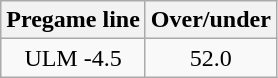<table class="wikitable">
<tr align="center">
<th style=>Pregame line</th>
<th style=>Over/under</th>
</tr>
<tr align="center">
<td>ULM -4.5</td>
<td>52.0</td>
</tr>
</table>
